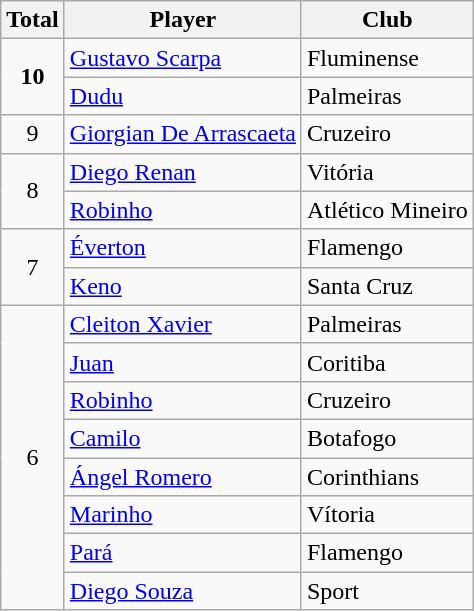<table class="wikitable">
<tr>
<th>Total</th>
<th>Player</th>
<th>Club</th>
</tr>
<tr>
<td rowspan="2" align=center valign="center"><strong>10</strong></td>
<td> <a href='#'>Gustavo Scarpa</a></td>
<td>Fluminense</td>
</tr>
<tr>
<td> <a href='#'>Dudu</a></td>
<td>Palmeiras</td>
</tr>
<tr>
<td align=center valign="center">9</td>
<td> <a href='#'>Giorgian De Arrascaeta</a></td>
<td>Cruzeiro</td>
</tr>
<tr>
<td rowspan="2" align=center valign="center">8</td>
<td> <a href='#'>Diego Renan</a></td>
<td>Vitória</td>
</tr>
<tr>
<td> <a href='#'>Robinho</a></td>
<td>Atlético Mineiro</td>
</tr>
<tr>
<td rowspan="2" align=center valign="center">7</td>
<td> <a href='#'>Éverton</a></td>
<td>Flamengo</td>
</tr>
<tr>
<td> <a href='#'>Keno</a></td>
<td>Santa Cruz</td>
</tr>
<tr>
<td rowspan="8" align=center valign="center">6</td>
<td> <a href='#'>Cleiton Xavier</a></td>
<td>Palmeiras</td>
</tr>
<tr>
<td> <a href='#'>Juan</a></td>
<td>Coritiba</td>
</tr>
<tr>
<td> <a href='#'>Robinho</a></td>
<td>Cruzeiro</td>
</tr>
<tr>
<td> <a href='#'>Camilo</a></td>
<td>Botafogo</td>
</tr>
<tr>
<td> <a href='#'>Ángel Romero</a></td>
<td>Corinthians</td>
</tr>
<tr>
<td> <a href='#'>Marinho</a></td>
<td>Vítoria</td>
</tr>
<tr>
<td> <a href='#'>Pará</a></td>
<td>Flamengo</td>
</tr>
<tr>
<td> <a href='#'>Diego Souza</a></td>
<td>Sport</td>
</tr>
</table>
